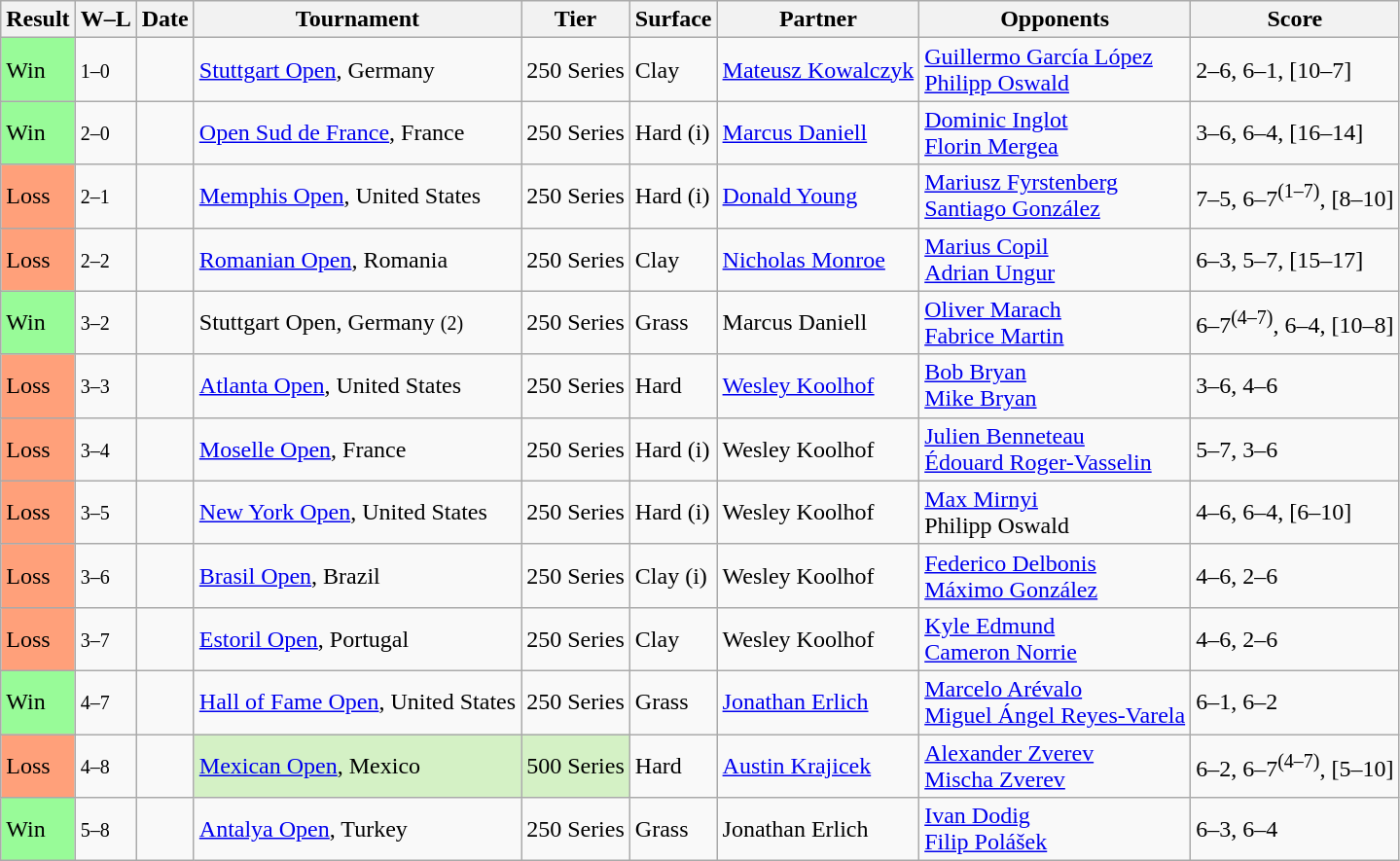<table class="sortable wikitable">
<tr>
<th>Result</th>
<th class="unsortable">W–L</th>
<th>Date</th>
<th>Tournament</th>
<th>Tier</th>
<th>Surface</th>
<th>Partner</th>
<th>Opponents</th>
<th class="unsortable">Score</th>
</tr>
<tr>
<td bgcolor=98FB98>Win</td>
<td><small>1–0</small></td>
<td><a href='#'></a></td>
<td><a href='#'>Stuttgart Open</a>, Germany</td>
<td>250 Series</td>
<td>Clay</td>
<td> <a href='#'>Mateusz Kowalczyk</a></td>
<td> <a href='#'>Guillermo García López</a><br> <a href='#'>Philipp Oswald</a></td>
<td>2–6, 6–1, [10–7]</td>
</tr>
<tr>
<td bgcolor=98FB98>Win</td>
<td><small>2–0</small></td>
<td><a href='#'></a></td>
<td><a href='#'>Open Sud de France</a>, France</td>
<td>250 Series</td>
<td>Hard (i)</td>
<td> <a href='#'>Marcus Daniell</a></td>
<td> <a href='#'>Dominic Inglot</a><br> <a href='#'>Florin Mergea</a></td>
<td>3–6, 6–4, [16–14]</td>
</tr>
<tr>
<td bgcolor=FFA07A>Loss</td>
<td><small>2–1</small></td>
<td><a href='#'></a></td>
<td><a href='#'>Memphis Open</a>, United States</td>
<td>250 Series</td>
<td>Hard (i)</td>
<td> <a href='#'>Donald Young</a></td>
<td> <a href='#'>Mariusz Fyrstenberg</a><br> <a href='#'>Santiago González</a></td>
<td>7–5, 6–7<sup>(1–7)</sup>, [8–10]</td>
</tr>
<tr>
<td bgcolor=FFA07A>Loss</td>
<td><small>2–2</small></td>
<td><a href='#'></a></td>
<td><a href='#'>Romanian Open</a>, Romania</td>
<td>250 Series</td>
<td>Clay</td>
<td> <a href='#'>Nicholas Monroe</a></td>
<td> <a href='#'>Marius Copil</a><br> <a href='#'>Adrian Ungur</a></td>
<td>6–3, 5–7, [15–17]</td>
</tr>
<tr>
<td bgcolor=98FB98>Win</td>
<td><small>3–2</small></td>
<td><a href='#'></a></td>
<td>Stuttgart Open, Germany <small>(2)</small></td>
<td>250 Series</td>
<td>Grass</td>
<td> Marcus Daniell</td>
<td> <a href='#'>Oliver Marach</a><br> <a href='#'>Fabrice Martin</a></td>
<td>6–7<sup>(4–7)</sup>, 6–4, [10–8]</td>
</tr>
<tr>
<td bgcolor=FFA07A>Loss</td>
<td><small>3–3</small></td>
<td><a href='#'></a></td>
<td><a href='#'>Atlanta Open</a>, United States</td>
<td>250 Series</td>
<td>Hard</td>
<td> <a href='#'>Wesley Koolhof</a></td>
<td> <a href='#'>Bob Bryan</a><br> <a href='#'>Mike Bryan</a></td>
<td>3–6, 4–6</td>
</tr>
<tr>
<td bgcolor=FFA07A>Loss</td>
<td><small>3–4</small></td>
<td><a href='#'></a></td>
<td><a href='#'>Moselle Open</a>, France</td>
<td>250 Series</td>
<td>Hard (i)</td>
<td> Wesley Koolhof</td>
<td> <a href='#'>Julien Benneteau</a><br> <a href='#'>Édouard Roger-Vasselin</a></td>
<td>5–7, 3–6</td>
</tr>
<tr>
<td bgcolor=FFA07A>Loss</td>
<td><small>3–5</small></td>
<td><a href='#'></a></td>
<td><a href='#'>New York Open</a>, United States</td>
<td>250 Series</td>
<td>Hard (i)</td>
<td> Wesley Koolhof</td>
<td> <a href='#'>Max Mirnyi</a><br> Philipp Oswald</td>
<td>4–6, 6–4, [6–10]</td>
</tr>
<tr>
<td bgcolor=FFA07A>Loss</td>
<td><small>3–6</small></td>
<td><a href='#'></a></td>
<td><a href='#'>Brasil Open</a>, Brazil</td>
<td>250 Series</td>
<td>Clay (i)</td>
<td> Wesley Koolhof</td>
<td> <a href='#'>Federico Delbonis</a><br> <a href='#'>Máximo González</a></td>
<td>4–6, 2–6</td>
</tr>
<tr>
<td bgcolor=FFA07A>Loss</td>
<td><small>3–7</small></td>
<td><a href='#'></a></td>
<td><a href='#'>Estoril Open</a>, Portugal</td>
<td>250 Series</td>
<td>Clay</td>
<td> Wesley Koolhof</td>
<td> <a href='#'>Kyle Edmund</a><br> <a href='#'>Cameron Norrie</a></td>
<td>4–6, 2–6</td>
</tr>
<tr>
<td bgcolor=98FB98>Win</td>
<td><small>4–7</small></td>
<td><a href='#'></a></td>
<td><a href='#'>Hall of Fame Open</a>, United States</td>
<td>250 Series</td>
<td>Grass</td>
<td> <a href='#'>Jonathan Erlich</a></td>
<td> <a href='#'>Marcelo Arévalo</a><br> <a href='#'>Miguel Ángel Reyes-Varela</a></td>
<td>6–1, 6–2</td>
</tr>
<tr>
<td bgcolor=FFA07A>Loss</td>
<td><small>4–8</small></td>
<td><a href='#'></a></td>
<td style="background:#d4f1c5;"><a href='#'>Mexican Open</a>, Mexico</td>
<td style="background:#d4f1c5;">500 Series</td>
<td>Hard</td>
<td> <a href='#'>Austin Krajicek</a></td>
<td> <a href='#'>Alexander Zverev</a><br> <a href='#'>Mischa Zverev</a></td>
<td>6–2, 6–7<sup>(4–7)</sup>, [5–10]</td>
</tr>
<tr>
<td bgcolor=98FB98>Win</td>
<td><small>5–8</small></td>
<td><a href='#'></a></td>
<td><a href='#'>Antalya Open</a>, Turkey</td>
<td>250 Series</td>
<td>Grass</td>
<td> Jonathan Erlich</td>
<td> <a href='#'>Ivan Dodig</a><br> <a href='#'>Filip Polášek</a></td>
<td>6–3, 6–4</td>
</tr>
</table>
